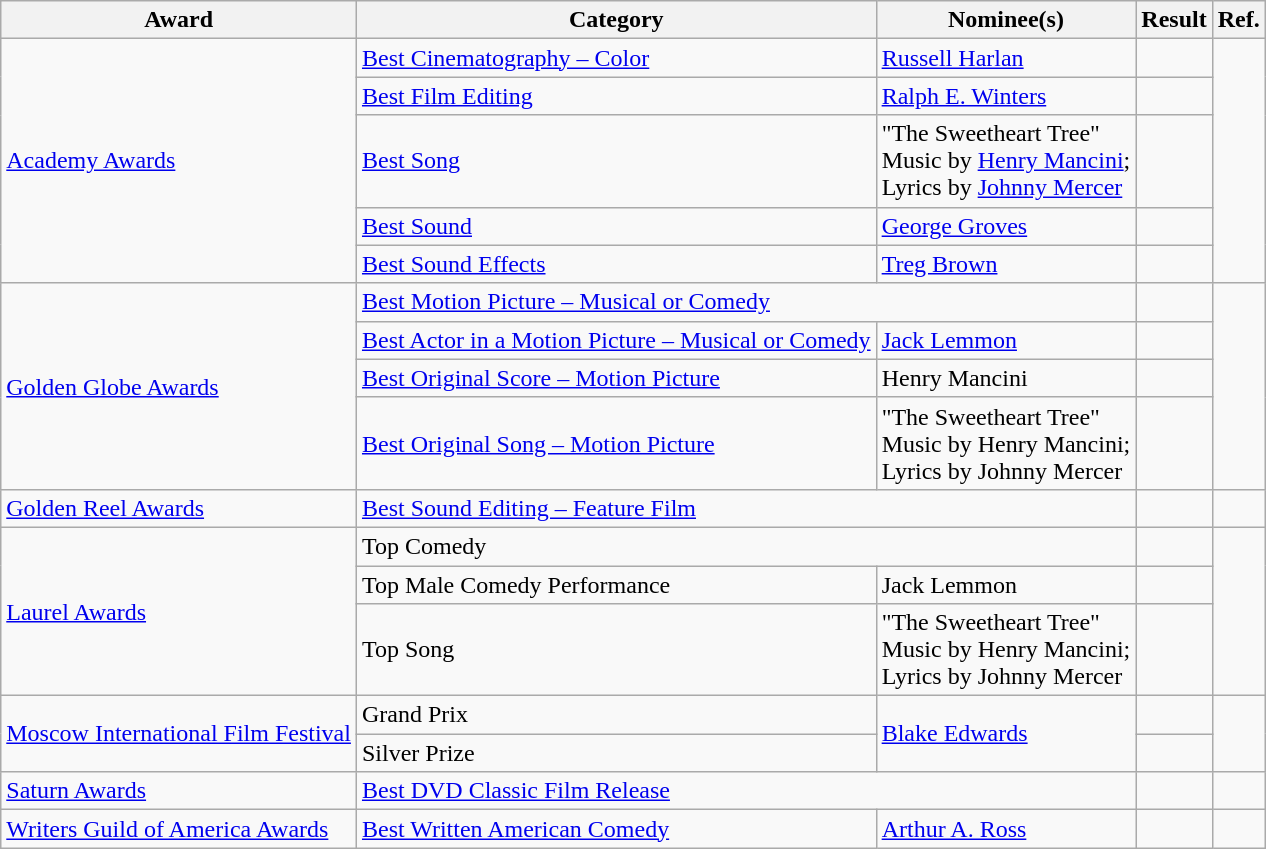<table class="wikitable plainrowheaders">
<tr>
<th>Award</th>
<th>Category</th>
<th>Nominee(s)</th>
<th>Result</th>
<th>Ref.</th>
</tr>
<tr>
<td rowspan="5"><a href='#'>Academy Awards</a></td>
<td><a href='#'>Best Cinematography – Color</a></td>
<td><a href='#'>Russell Harlan</a></td>
<td></td>
<td align="center" rowspan="5"></td>
</tr>
<tr>
<td><a href='#'>Best Film Editing</a></td>
<td><a href='#'>Ralph E. Winters</a></td>
<td></td>
</tr>
<tr>
<td><a href='#'>Best Song</a></td>
<td>"The Sweetheart Tree" <br> Music by <a href='#'>Henry Mancini</a>; <br> Lyrics by <a href='#'>Johnny Mercer</a></td>
<td></td>
</tr>
<tr>
<td><a href='#'>Best Sound</a></td>
<td><a href='#'>George Groves</a></td>
<td></td>
</tr>
<tr>
<td><a href='#'>Best Sound Effects</a></td>
<td><a href='#'>Treg Brown</a></td>
<td></td>
</tr>
<tr>
<td rowspan="4"><a href='#'>Golden Globe Awards</a></td>
<td colspan="2"><a href='#'>Best Motion Picture – Musical or Comedy</a></td>
<td></td>
<td align="center" rowspan="4"></td>
</tr>
<tr>
<td><a href='#'>Best Actor in a Motion Picture – Musical or Comedy</a></td>
<td><a href='#'>Jack Lemmon</a></td>
<td></td>
</tr>
<tr>
<td><a href='#'>Best Original Score – Motion Picture</a></td>
<td>Henry Mancini</td>
<td></td>
</tr>
<tr>
<td><a href='#'>Best Original Song – Motion Picture</a></td>
<td>"The Sweetheart Tree" <br> Music by Henry Mancini; <br> Lyrics by Johnny Mercer</td>
<td></td>
</tr>
<tr>
<td><a href='#'>Golden Reel Awards</a></td>
<td colspan="2"><a href='#'>Best Sound Editing – Feature Film</a></td>
<td></td>
<td align="center"></td>
</tr>
<tr>
<td rowspan="3"><a href='#'>Laurel Awards</a></td>
<td colspan="2">Top Comedy</td>
<td></td>
<td align="center" rowspan="3"></td>
</tr>
<tr>
<td>Top Male Comedy Performance</td>
<td>Jack Lemmon</td>
<td></td>
</tr>
<tr>
<td>Top Song</td>
<td>"The Sweetheart Tree" <br> Music by Henry Mancini; <br> Lyrics by Johnny Mercer</td>
<td></td>
</tr>
<tr>
<td rowspan="2"><a href='#'>Moscow International Film Festival</a></td>
<td>Grand Prix</td>
<td rowspan="2"><a href='#'>Blake Edwards</a></td>
<td></td>
<td align="center" rowspan="2"></td>
</tr>
<tr>
<td>Silver Prize</td>
<td></td>
</tr>
<tr>
<td><a href='#'>Saturn Awards</a></td>
<td colspan="2"><a href='#'>Best DVD Classic Film Release</a></td>
<td></td>
<td align="center"></td>
</tr>
<tr>
<td><a href='#'>Writers Guild of America Awards</a></td>
<td><a href='#'>Best Written American Comedy</a></td>
<td><a href='#'>Arthur A. Ross</a></td>
<td></td>
<td align="center"></td>
</tr>
</table>
